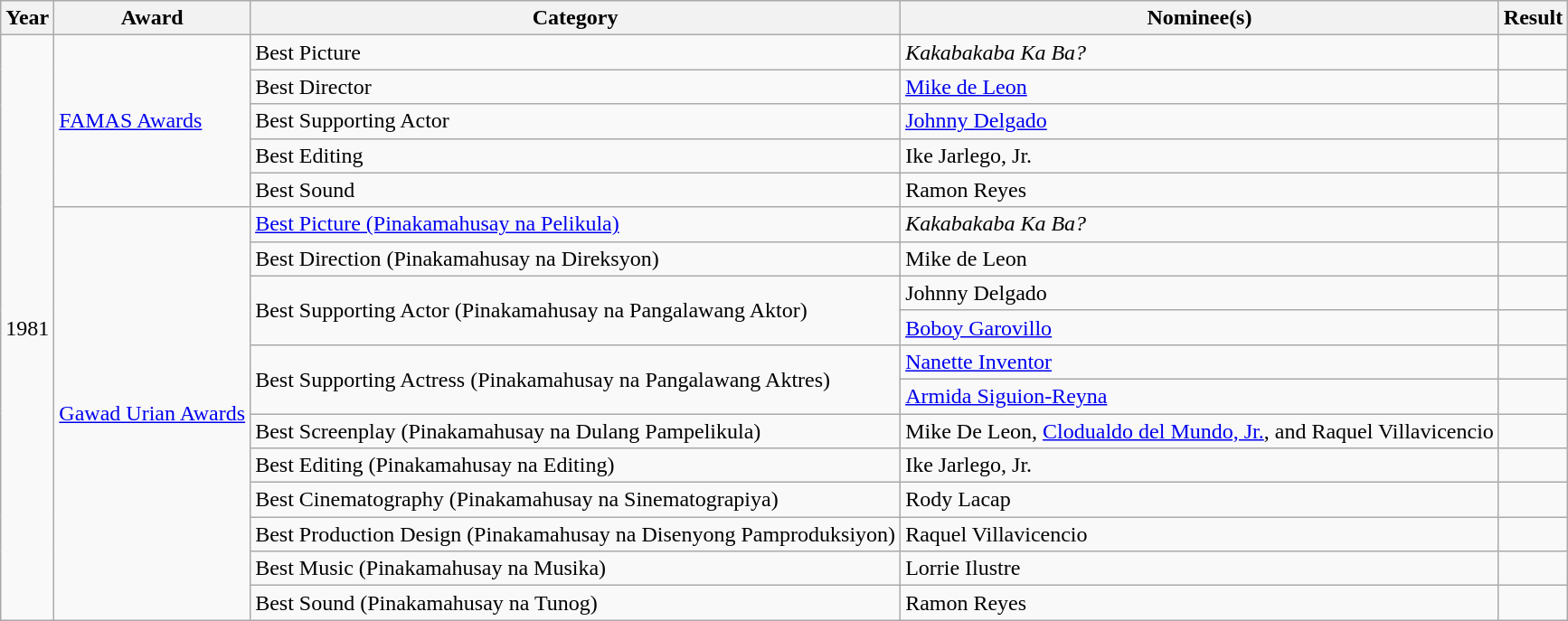<table class="wikitable">
<tr>
<th>Year</th>
<th>Award</th>
<th>Category</th>
<th>Nominee(s)</th>
<th>Result</th>
</tr>
<tr>
<td rowspan="17">1981</td>
<td rowspan="5"><a href='#'>FAMAS Awards</a></td>
<td>Best Picture</td>
<td><em>Kakabakaba Ka Ba?</em></td>
<td></td>
</tr>
<tr>
<td>Best Director</td>
<td><a href='#'>Mike de Leon</a></td>
<td></td>
</tr>
<tr>
<td>Best Supporting Actor</td>
<td><a href='#'>Johnny Delgado</a></td>
<td></td>
</tr>
<tr>
<td>Best Editing</td>
<td>Ike Jarlego, Jr.</td>
<td></td>
</tr>
<tr>
<td>Best Sound</td>
<td>Ramon Reyes</td>
<td></td>
</tr>
<tr>
<td rowspan="12"><a href='#'>Gawad Urian Awards</a></td>
<td><a href='#'>Best Picture (Pinakamahusay na Pelikula)</a></td>
<td><em>Kakabakaba Ka Ba?</em></td>
<td></td>
</tr>
<tr>
<td>Best Direction (Pinakamahusay na Direksyon)</td>
<td>Mike de Leon</td>
<td></td>
</tr>
<tr>
<td rowspan="2">Best Supporting Actor (Pinakamahusay na Pangalawang Aktor)</td>
<td>Johnny Delgado</td>
<td></td>
</tr>
<tr>
<td><a href='#'>Boboy Garovillo</a></td>
<td></td>
</tr>
<tr>
<td rowspan="2">Best Supporting Actress (Pinakamahusay na Pangalawang Aktres)</td>
<td><a href='#'>Nanette Inventor</a></td>
<td></td>
</tr>
<tr>
<td><a href='#'>Armida Siguion-Reyna</a></td>
<td></td>
</tr>
<tr>
<td>Best Screenplay (Pinakamahusay na Dulang Pampelikula)</td>
<td>Mike De Leon, <a href='#'>Clodualdo del Mundo, Jr.</a>, and Raquel Villavicencio</td>
<td></td>
</tr>
<tr>
<td>Best Editing (Pinakamahusay na Editing)</td>
<td>Ike Jarlego, Jr.</td>
<td></td>
</tr>
<tr>
<td>Best Cinematography (Pinakamahusay na Sinematograpiya)</td>
<td>Rody Lacap</td>
<td></td>
</tr>
<tr>
<td>Best Production Design (Pinakamahusay na Disenyong Pamproduksiyon)</td>
<td>Raquel Villavicencio</td>
<td></td>
</tr>
<tr>
<td>Best Music (Pinakamahusay na Musika)</td>
<td>Lorrie Ilustre</td>
<td></td>
</tr>
<tr>
<td>Best Sound (Pinakamahusay na Tunog)</td>
<td>Ramon Reyes</td>
<td></td>
</tr>
</table>
